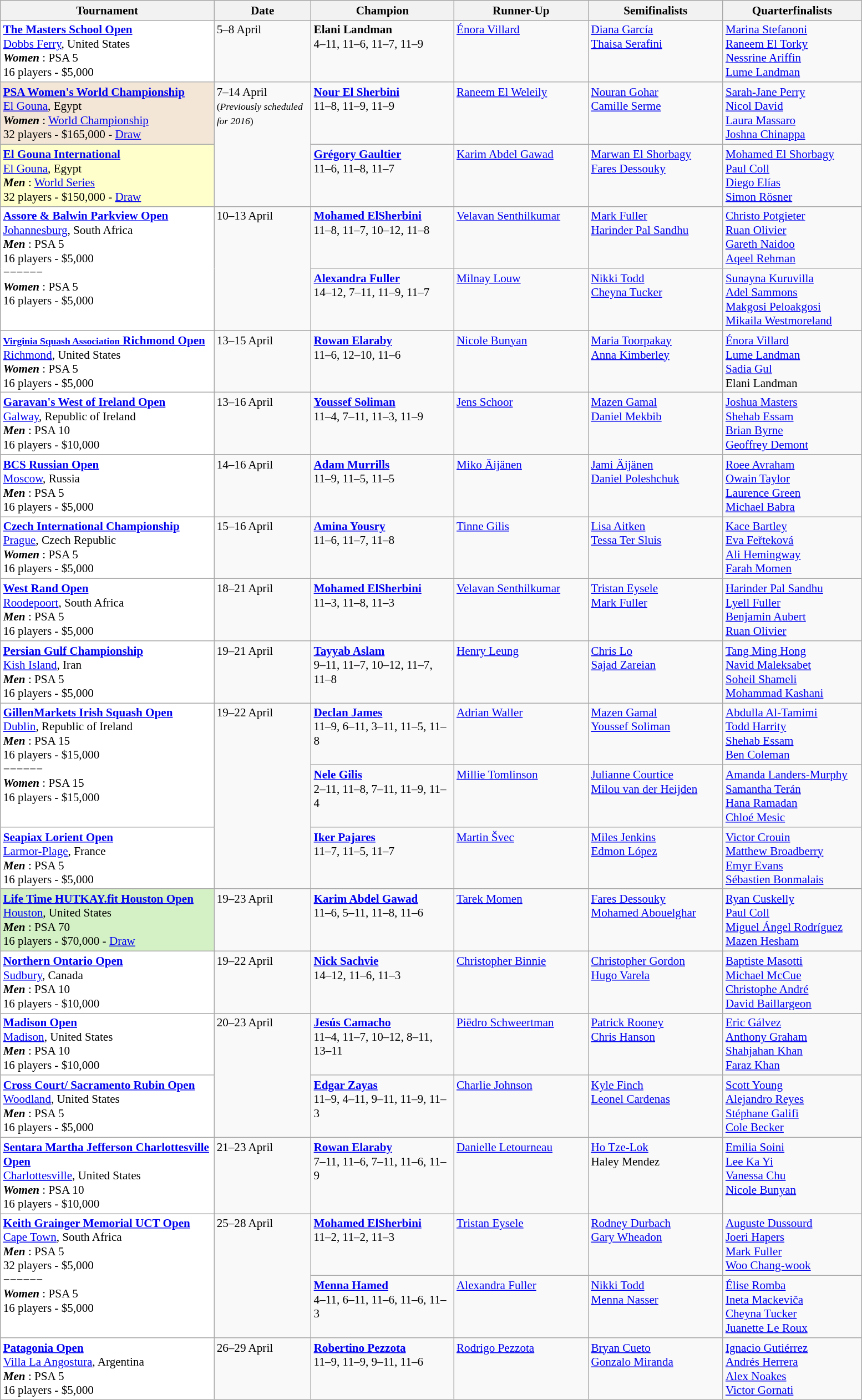<table class="wikitable" style="font-size:88%">
<tr>
<th width=250>Tournament</th>
<th width=110>Date</th>
<th width=165>Champion</th>
<th width=155>Runner-Up</th>
<th width=155>Semifinalists</th>
<th width=160>Quarterfinalists</th>
</tr>
<tr valign=top>
<td style="background:#fff;"><strong><a href='#'>The Masters School Open</a></strong><br> <a href='#'>Dobbs Ferry</a>, United States<br><strong> <em>Women</em> </strong>: PSA 5<br>16 players - $5,000</td>
<td>5–8 April</td>
<td> <strong>Elani Landman</strong><br>4–11, 11–6, 11–7, 11–9</td>
<td> <a href='#'>Énora Villard</a></td>
<td> <a href='#'>Diana García</a><br> <a href='#'>Thaisa Serafini</a></td>
<td> <a href='#'>Marina Stefanoni</a><br> <a href='#'>Raneem El Torky</a><br> <a href='#'>Nessrine Ariffin</a><br> <a href='#'>Lume Landman</a></td>
</tr>
<tr valign=top>
<td style="background:#F3E6D7;"><strong><a href='#'>PSA Women's World Championship</a></strong><br> <a href='#'>El Gouna</a>, Egypt<br><strong> <em>Women</em> </strong>: <a href='#'>World Championship</a><br>32 players - $165,000 - <a href='#'>Draw</a></td>
<td rowspan=2>7–14 April<br><small>(<em>Previously scheduled<br> for 2016</em>)</small></td>
<td> <strong><a href='#'>Nour El Sherbini</a></strong><br>11–8, 11–9, 11–9</td>
<td> <a href='#'>Raneem El Weleily</a></td>
<td> <a href='#'>Nouran Gohar</a><br> <a href='#'>Camille Serme</a></td>
<td> <a href='#'>Sarah-Jane Perry</a><br> <a href='#'>Nicol David</a><br> <a href='#'>Laura Massaro</a><br> <a href='#'>Joshna Chinappa</a></td>
</tr>
<tr valign=top>
<td style="background:#ffc;"><strong><a href='#'>El Gouna International</a></strong><br> <a href='#'>El Gouna</a>, Egypt<br><strong> <em>Men</em> </strong>: <a href='#'>World Series</a><br>32 players - $150,000 - <a href='#'>Draw</a></td>
<td> <strong><a href='#'>Grégory Gaultier</a></strong><br>11–6, 11–8, 11–7</td>
<td> <a href='#'>Karim Abdel Gawad</a></td>
<td> <a href='#'>Marwan El Shorbagy</a><br>  <a href='#'>Fares Dessouky</a></td>
<td> <a href='#'>Mohamed El Shorbagy</a><br>  <a href='#'>Paul Coll</a><br>  <a href='#'>Diego Elías</a><br>  <a href='#'>Simon Rösner</a></td>
</tr>
<tr valign=top>
<td rowspan=2 style="background:#fff;"><strong><a href='#'>Assore & Balwin Parkview Open</a></strong><br> <a href='#'>Johannesburg</a>, South Africa<br><strong> <em>Men</em> </strong>: PSA 5<br>16 players - $5,000<br>−−−−−−<br><strong> <em>Women</em> </strong>: PSA 5<br>16 players - $5,000</td>
<td rowspan=2>10–13 April</td>
<td> <strong><a href='#'>Mohamed ElSherbini</a></strong><br>11–8, 11–7, 10–12, 11–8</td>
<td> <a href='#'>Velavan Senthilkumar</a></td>
<td> <a href='#'>Mark Fuller</a><br> <a href='#'>Harinder Pal Sandhu</a></td>
<td> <a href='#'>Christo Potgieter</a><br> <a href='#'>Ruan Olivier</a><br> <a href='#'>Gareth Naidoo</a><br> <a href='#'>Aqeel Rehman</a></td>
</tr>
<tr valign=top>
<td> <strong><a href='#'>Alexandra Fuller</a></strong><br>14–12, 7–11, 11–9, 11–7</td>
<td> <a href='#'>Milnay Louw</a></td>
<td> <a href='#'>Nikki Todd</a><br> <a href='#'>Cheyna Tucker</a></td>
<td> <a href='#'>Sunayna Kuruvilla</a><br> <a href='#'>Adel Sammons</a><br> <a href='#'>Makgosi Peloakgosi</a><br> <a href='#'>Mikaila Westmoreland</a></td>
</tr>
<tr valign=top>
<td style="background:#fff;"><strong><a href='#'><small>Virginia Squash Association</small> Richmond Open</a></strong><br> <a href='#'>Richmond</a>, United States<br><strong> <em>Women</em> </strong>: PSA 5<br>16 players - $5,000</td>
<td>13–15 April</td>
<td> <strong><a href='#'>Rowan Elaraby</a></strong><br>11–6, 12–10, 11–6</td>
<td> <a href='#'>Nicole Bunyan</a></td>
<td> <a href='#'>Maria Toorpakay</a><br> <a href='#'>Anna Kimberley</a></td>
<td> <a href='#'>Énora Villard</a><br> <a href='#'>Lume Landman</a><br> <a href='#'>Sadia Gul</a><br> Elani Landman</td>
</tr>
<tr valign=top>
<td style="background:#fff;"><strong><a href='#'>Garavan's West of Ireland Open</a></strong><br> <a href='#'>Galway</a>, Republic of Ireland<br><strong> <em>Men</em> </strong>: PSA 10<br>16 players - $10,000</td>
<td>13–16 April</td>
<td> <strong><a href='#'>Youssef Soliman</a></strong><br>11–4, 7–11, 11–3, 11–9</td>
<td> <a href='#'>Jens Schoor</a></td>
<td> <a href='#'>Mazen Gamal</a><br> <a href='#'>Daniel Mekbib</a></td>
<td> <a href='#'>Joshua Masters</a><br> <a href='#'>Shehab Essam</a><br> <a href='#'>Brian Byrne</a><br> <a href='#'>Geoffrey Demont</a></td>
</tr>
<tr valign=top>
<td style="background:#fff;"><strong><a href='#'>BCS Russian Open</a></strong><br> <a href='#'>Moscow</a>, Russia<br><strong> <em>Men</em> </strong>: PSA 5<br>16 players - $5,000</td>
<td>14–16 April</td>
<td> <strong><a href='#'>Adam Murrills</a></strong><br>11–9, 11–5, 11–5</td>
<td> <a href='#'>Miko Äijänen</a></td>
<td> <a href='#'>Jami Äijänen</a><br> <a href='#'>Daniel Poleshchuk</a></td>
<td> <a href='#'>Roee Avraham</a><br> <a href='#'>Owain Taylor</a><br> <a href='#'>Laurence Green</a><br> <a href='#'>Michael Babra</a></td>
</tr>
<tr valign=top>
<td style="background:#fff;"><strong><a href='#'>Czech International Championship</a></strong><br> <a href='#'>Prague</a>, Czech Republic<br><strong> <em>Women</em> </strong>: PSA 5<br>16 players - $5,000</td>
<td>15–16 April</td>
<td> <strong><a href='#'>Amina Yousry</a></strong><br>11–6, 11–7, 11–8</td>
<td> <a href='#'>Tinne Gilis</a></td>
<td> <a href='#'>Lisa Aitken</a><br> <a href='#'>Tessa Ter Sluis</a></td>
<td> <a href='#'>Kace Bartley</a><br> <a href='#'>Eva Feřteková</a><br> <a href='#'>Ali Hemingway</a><br> <a href='#'>Farah Momen</a></td>
</tr>
<tr valign=top>
<td style="background:#fff;"><strong><a href='#'>West Rand Open</a></strong><br> <a href='#'>Roodepoort</a>, South Africa<br><strong> <em>Men</em> </strong>: PSA 5<br>16 players - $5,000</td>
<td>18–21 April</td>
<td> <strong><a href='#'>Mohamed ElSherbini</a></strong><br>11–3, 11–8, 11–3</td>
<td> <a href='#'>Velavan Senthilkumar</a></td>
<td> <a href='#'>Tristan Eysele</a><br> <a href='#'>Mark Fuller</a></td>
<td> <a href='#'>Harinder Pal Sandhu</a><br> <a href='#'>Lyell Fuller</a><br> <a href='#'>Benjamin Aubert</a><br> <a href='#'>Ruan Olivier</a></td>
</tr>
<tr valign=top>
<td style="background:#fff;"><strong><a href='#'>Persian Gulf Championship</a></strong><br> <a href='#'>Kish Island</a>, Iran<br><strong> <em>Men</em> </strong>: PSA 5<br>16 players - $5,000</td>
<td>19–21 April</td>
<td> <strong><a href='#'>Tayyab Aslam</a></strong><br>9–11, 11–7, 10–12, 11–7, 11–8</td>
<td> <a href='#'>Henry Leung</a></td>
<td> <a href='#'>Chris Lo</a><br> <a href='#'>Sajad Zareian</a></td>
<td> <a href='#'>Tang Ming Hong</a><br> <a href='#'>Navid Maleksabet</a><br> <a href='#'>Soheil Shameli</a><br> <a href='#'>Mohammad Kashani</a></td>
</tr>
<tr valign=top>
<td rowspan=2 style="background:#fff;"><strong><a href='#'>GillenMarkets Irish Squash Open</a></strong><br> <a href='#'>Dublin</a>, Republic of Ireland<br><strong> <em>Men</em> </strong>: PSA 15<br>16 players - $15,000<br>−−−−−−<br><strong> <em>Women</em> </strong>: PSA 15<br>16 players - $15,000</td>
<td rowspan=3>19–22 April</td>
<td> <strong><a href='#'>Declan James</a></strong><br>11–9, 6–11, 3–11, 11–5, 11–8</td>
<td> <a href='#'>Adrian Waller</a></td>
<td> <a href='#'>Mazen Gamal</a><br> <a href='#'>Youssef Soliman</a></td>
<td> <a href='#'>Abdulla Al-Tamimi</a><br> <a href='#'>Todd Harrity</a><br> <a href='#'>Shehab Essam</a><br> <a href='#'>Ben Coleman</a></td>
</tr>
<tr valign=top>
<td> <strong><a href='#'>Nele Gilis</a></strong><br>2–11, 11–8, 7–11, 11–9, 11–4</td>
<td> <a href='#'>Millie Tomlinson</a></td>
<td> <a href='#'>Julianne Courtice</a><br> <a href='#'>Milou van der Heijden</a></td>
<td> <a href='#'>Amanda Landers-Murphy</a><br> <a href='#'>Samantha Terán</a><br> <a href='#'>Hana Ramadan</a><br> <a href='#'>Chloé Mesic</a></td>
</tr>
<tr valign=top>
<td style="background:#fff;"><strong><a href='#'>Seapiax Lorient Open</a></strong><br> <a href='#'>Larmor-Plage</a>, France<br><strong> <em>Men</em> </strong>: PSA 5<br>16 players - $5,000</td>
<td> <strong><a href='#'>Iker Pajares</a></strong><br>11–7, 11–5, 11–7</td>
<td> <a href='#'>Martin Švec</a></td>
<td> <a href='#'>Miles Jenkins</a><br> <a href='#'>Edmon López</a></td>
<td> <a href='#'>Victor Crouin</a><br> <a href='#'>Matthew Broadberry</a><br> <a href='#'>Emyr Evans</a><br> <a href='#'>Sébastien Bonmalais</a></td>
</tr>
<tr valign=top>
<td style="background:#D4F1C5;"><strong><a href='#'>Life Time HUTKAY.fit Houston Open</a></strong><br> <a href='#'>Houston</a>, United States<br><strong> <em>Men</em> </strong>: PSA 70<br>16 players - $70,000 - <a href='#'>Draw</a></td>
<td>19–23 April</td>
<td> <strong><a href='#'>Karim Abdel Gawad</a></strong> <br>11–6, 5–11, 11–8, 11–6</td>
<td> <a href='#'>Tarek Momen</a></td>
<td> <a href='#'>Fares Dessouky</a><br>  <a href='#'>Mohamed Abouelghar</a></td>
<td> <a href='#'>Ryan Cuskelly</a><br>  <a href='#'>Paul Coll</a><br>  <a href='#'>Miguel Ángel Rodríguez</a><br>  <a href='#'>Mazen Hesham</a></td>
</tr>
<tr valign=top>
<td style="background:#fff;"><strong><a href='#'>Northern Ontario Open</a></strong><br> <a href='#'>Sudbury</a>, Canada<br><strong> <em>Men</em> </strong>: PSA 10<br>16 players - $10,000</td>
<td>19–22 April</td>
<td> <strong><a href='#'>Nick Sachvie</a></strong><br>14–12, 11–6, 11–3</td>
<td> <a href='#'>Christopher Binnie</a></td>
<td> <a href='#'>Christopher Gordon</a><br> <a href='#'>Hugo Varela</a></td>
<td> <a href='#'>Baptiste Masotti</a><br> <a href='#'>Michael McCue</a><br> <a href='#'>Christophe André</a><br> <a href='#'>David Baillargeon</a></td>
</tr>
<tr valign=top>
<td style="background:#fff;"><strong><a href='#'>Madison Open</a></strong><br> <a href='#'>Madison</a>, United States<br><strong> <em>Men</em> </strong>: PSA 10<br>16 players - $10,000</td>
<td rowspan=2>20–23 April</td>
<td> <strong><a href='#'>Jesús Camacho</a></strong><br>11–4, 11–7, 10–12, 8–11, 13–11</td>
<td> <a href='#'>Piëdro Schweertman</a></td>
<td> <a href='#'>Patrick Rooney</a><br> <a href='#'>Chris Hanson</a></td>
<td> <a href='#'>Eric Gálvez</a><br> <a href='#'>Anthony Graham</a><br> <a href='#'>Shahjahan Khan</a><br> <a href='#'>Faraz Khan</a></td>
</tr>
<tr valign=top>
<td style="background:#fff;"><strong><a href='#'>Cross Court/ Sacramento Rubin Open</a></strong><br> <a href='#'>Woodland</a>, United States<br><strong> <em>Men</em> </strong>: PSA 5<br>16 players - $5,000</td>
<td> <strong><a href='#'>Edgar Zayas</a></strong><br>11–9, 4–11, 9–11, 11–9, 11–3</td>
<td> <a href='#'>Charlie Johnson</a></td>
<td> <a href='#'>Kyle Finch</a><br> <a href='#'>Leonel Cardenas</a></td>
<td> <a href='#'>Scott Young</a><br> <a href='#'>Alejandro Reyes</a><br> <a href='#'>Stéphane Galifi</a><br> <a href='#'>Cole Becker</a></td>
</tr>
<tr valign=top>
<td style="background:#fff;"><strong><a href='#'>Sentara Martha Jefferson Charlottesville Open</a></strong><br> <a href='#'>Charlottesville</a>, United States<br><strong> <em>Women</em> </strong>: PSA 10<br>16 players - $10,000</td>
<td>21–23 April</td>
<td> <strong><a href='#'>Rowan Elaraby</a></strong><br>7–11, 11–6, 7–11, 11–6, 11–9</td>
<td> <a href='#'>Danielle Letourneau</a></td>
<td> <a href='#'>Ho Tze-Lok</a><br> Haley Mendez</td>
<td> <a href='#'>Emilia Soini</a><br> <a href='#'>Lee Ka Yi</a><br> <a href='#'>Vanessa Chu</a><br> <a href='#'>Nicole Bunyan</a></td>
</tr>
<tr valign=top>
<td rowspan=2 style="background:#fff;"><strong><a href='#'>Keith Grainger Memorial UCT Open</a></strong><br> <a href='#'>Cape Town</a>, South Africa<br><strong> <em>Men</em> </strong>: PSA 5<br>32 players - $5,000<br>−−−−−−<br><strong> <em>Women</em> </strong>: PSA 5<br>16 players - $5,000</td>
<td rowspan=2>25–28 April</td>
<td> <strong><a href='#'>Mohamed ElSherbini</a></strong><br>11–2, 11–2, 11–3</td>
<td> <a href='#'>Tristan Eysele</a></td>
<td> <a href='#'>Rodney Durbach</a><br> <a href='#'>Gary Wheadon</a></td>
<td> <a href='#'>Auguste Dussourd</a><br> <a href='#'>Joeri Hapers</a><br> <a href='#'>Mark Fuller</a><br> <a href='#'>Woo Chang-wook</a></td>
</tr>
<tr valign=top>
<td> <strong><a href='#'>Menna Hamed</a></strong><br>4–11, 6–11, 11–6, 11–6, 11–3</td>
<td> <a href='#'>Alexandra Fuller</a></td>
<td> <a href='#'>Nikki Todd</a><br> <a href='#'>Menna Nasser</a></td>
<td> <a href='#'>Élise Romba</a><br> <a href='#'>Ineta Mackeviča</a><br> <a href='#'>Cheyna Tucker</a><br> <a href='#'>Juanette Le Roux</a></td>
</tr>
<tr valign=top>
<td style="background:#fff;"><strong><a href='#'>Patagonia Open</a></strong><br> <a href='#'>Villa La Angostura</a>, Argentina<br><strong> <em>Men</em> </strong>: PSA 5<br>16 players - $5,000</td>
<td>26–29 April</td>
<td> <strong><a href='#'>Robertino Pezzota</a></strong><br>11–9, 11–9, 9–11, 11–6</td>
<td> <a href='#'>Rodrigo Pezzota</a></td>
<td> <a href='#'>Bryan Cueto</a><br> <a href='#'>Gonzalo Miranda</a></td>
<td> <a href='#'>Ignacio Gutiérrez</a><br> <a href='#'>Andrés Herrera</a><br> <a href='#'>Alex Noakes</a><br> <a href='#'>Victor Gornati</a></td>
</tr>
</table>
